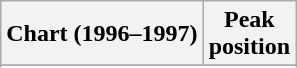<table class="wikitable sortable">
<tr>
<th align="left">Chart (1996–1997)</th>
<th align="center">Peak<br>position</th>
</tr>
<tr>
</tr>
<tr>
</tr>
</table>
